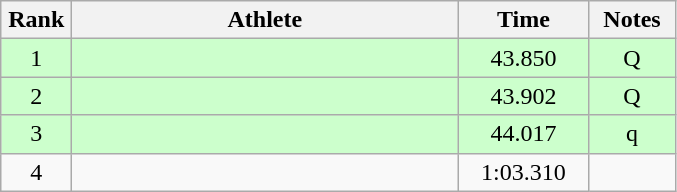<table class=wikitable style="text-align:center">
<tr>
<th width=40>Rank</th>
<th width=250>Athlete</th>
<th width=80>Time</th>
<th width=50>Notes</th>
</tr>
<tr bgcolor="ccffcc">
<td>1</td>
<td align=left></td>
<td>43.850</td>
<td>Q</td>
</tr>
<tr bgcolor="ccffcc">
<td>2</td>
<td align=left></td>
<td>43.902</td>
<td>Q</td>
</tr>
<tr bgcolor="ccffcc">
<td>3</td>
<td align=left></td>
<td>44.017</td>
<td>q</td>
</tr>
<tr>
<td>4</td>
<td align=left></td>
<td>1:03.310</td>
<td></td>
</tr>
</table>
